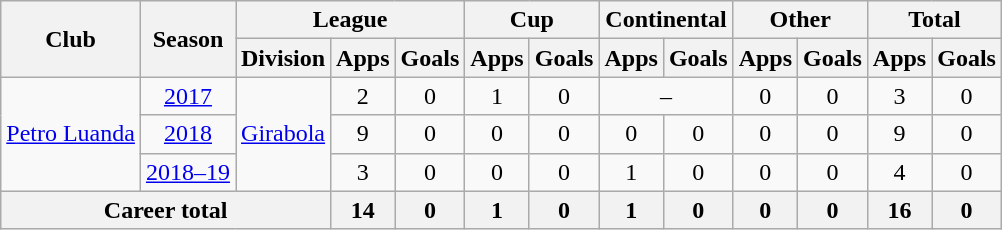<table class="wikitable" style="text-align: center">
<tr>
<th rowspan="2">Club</th>
<th rowspan="2">Season</th>
<th colspan="3">League</th>
<th colspan="2">Cup</th>
<th colspan="2">Continental</th>
<th colspan="2">Other</th>
<th colspan="2">Total</th>
</tr>
<tr>
<th>Division</th>
<th>Apps</th>
<th>Goals</th>
<th>Apps</th>
<th>Goals</th>
<th>Apps</th>
<th>Goals</th>
<th>Apps</th>
<th>Goals</th>
<th>Apps</th>
<th>Goals</th>
</tr>
<tr>
<td rowspan="3"><a href='#'>Petro Luanda</a></td>
<td><a href='#'>2017</a></td>
<td rowspan="3"><a href='#'>Girabola</a></td>
<td>2</td>
<td>0</td>
<td>1</td>
<td>0</td>
<td colspan="2">–</td>
<td>0</td>
<td>0</td>
<td>3</td>
<td>0</td>
</tr>
<tr>
<td><a href='#'>2018</a></td>
<td>9</td>
<td>0</td>
<td>0</td>
<td>0</td>
<td>0</td>
<td>0</td>
<td>0</td>
<td>0</td>
<td>9</td>
<td>0</td>
</tr>
<tr>
<td><a href='#'>2018–19</a></td>
<td>3</td>
<td>0</td>
<td>0</td>
<td>0</td>
<td>1</td>
<td>0</td>
<td>0</td>
<td>0</td>
<td>4</td>
<td>0</td>
</tr>
<tr>
<th colspan="3"><strong>Career total</strong></th>
<th>14</th>
<th>0</th>
<th>1</th>
<th>0</th>
<th>1</th>
<th>0</th>
<th>0</th>
<th>0</th>
<th>16</th>
<th>0</th>
</tr>
</table>
